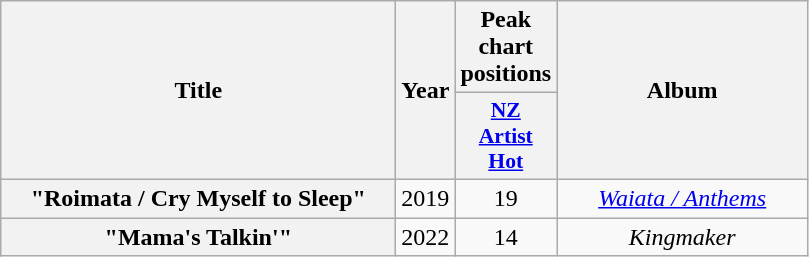<table class="wikitable plainrowheaders" style="text-align:center;">
<tr>
<th scope="col" rowspan="2" style="width:16em;">Title</th>
<th scope="col" rowspan="2" style="width:1em;">Year</th>
<th scope="col" colspan="1">Peak chart positions</th>
<th scope="col" rowspan="2" style="width:10em;">Album</th>
</tr>
<tr>
<th scope="col" style="width:3em;font-size:90%;"><a href='#'>NZ<br>Artist<br>Hot</a><br></th>
</tr>
<tr>
<th scope="row">"Roimata / Cry Myself to Sleep"</th>
<td>2019</td>
<td>19</td>
<td><em><a href='#'>Waiata / Anthems</a></em></td>
</tr>
<tr>
<th scope="row">"Mama's Talkin'"</th>
<td>2022</td>
<td>14</td>
<td><em>Kingmaker</em></td>
</tr>
</table>
